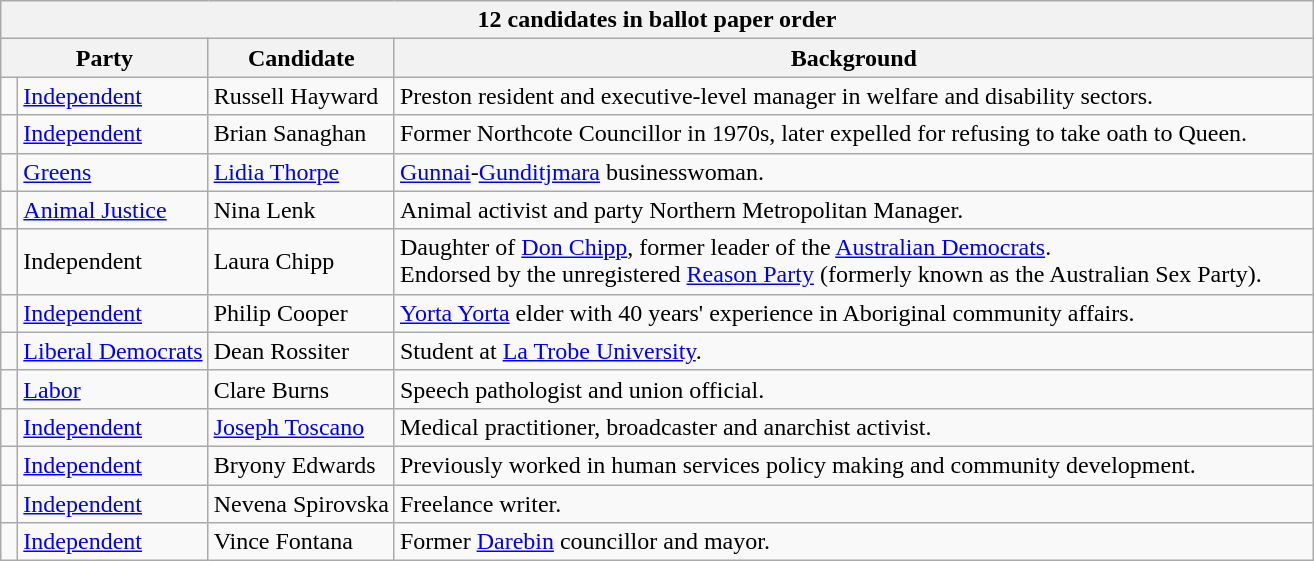<table class="wikitable">
<tr>
<th colspan=4>12 candidates in ballot paper order</th>
</tr>
<tr>
<th colspan=2>Party</th>
<th>Candidate</th>
<th width=70%>Background</th>
</tr>
<tr>
<td> </td>
<td><a href='#'>Independent</a></td>
<td>Russell Hayward</td>
<td>Preston resident and executive-level manager in welfare and disability sectors.</td>
</tr>
<tr>
<td> </td>
<td><a href='#'>Independent</a></td>
<td>Brian Sanaghan</td>
<td>Former Northcote Councillor in 1970s, later expelled for refusing to take oath to Queen.</td>
</tr>
<tr>
<td> </td>
<td><a href='#'>Greens</a></td>
<td><a href='#'>Lidia Thorpe</a></td>
<td><a href='#'>Gunnai</a>-<a href='#'>Gunditjmara</a> businesswoman.</td>
</tr>
<tr>
<td> </td>
<td><a href='#'>Animal Justice</a></td>
<td>Nina Lenk</td>
<td>Animal activist and party Northern Metropolitan Manager.</td>
</tr>
<tr>
<td> </td>
<td>Independent</td>
<td>Laura Chipp</td>
<td>Daughter of <a href='#'>Don Chipp</a>, former leader of the <a href='#'>Australian Democrats</a>. <br> Endorsed by the unregistered <a href='#'>Reason Party</a> (formerly known as the Australian Sex Party).</td>
</tr>
<tr>
<td> </td>
<td><a href='#'>Independent</a></td>
<td>Philip Cooper</td>
<td><a href='#'>Yorta Yorta</a> elder with 40 years' experience in Aboriginal community affairs.</td>
</tr>
<tr>
<td> </td>
<td><a href='#'>Liberal Democrats</a></td>
<td>Dean Rossiter</td>
<td>Student at <a href='#'>La Trobe University</a>.</td>
</tr>
<tr>
<td> </td>
<td><a href='#'>Labor</a></td>
<td>Clare Burns</td>
<td>Speech pathologist and union official.</td>
</tr>
<tr>
<td> </td>
<td><a href='#'>Independent</a></td>
<td><a href='#'>Joseph Toscano</a></td>
<td>Medical practitioner, broadcaster and anarchist activist.</td>
</tr>
<tr>
<td> </td>
<td><a href='#'>Independent</a></td>
<td>Bryony Edwards</td>
<td>Previously worked in human services policy making and community development.</td>
</tr>
<tr>
<td> </td>
<td><a href='#'>Independent</a></td>
<td>Nevena Spirovska</td>
<td>Freelance writer.</td>
</tr>
<tr>
<td> </td>
<td><a href='#'>Independent</a></td>
<td>Vince Fontana</td>
<td>Former <a href='#'>Darebin</a> councillor and mayor.</td>
</tr>
</table>
